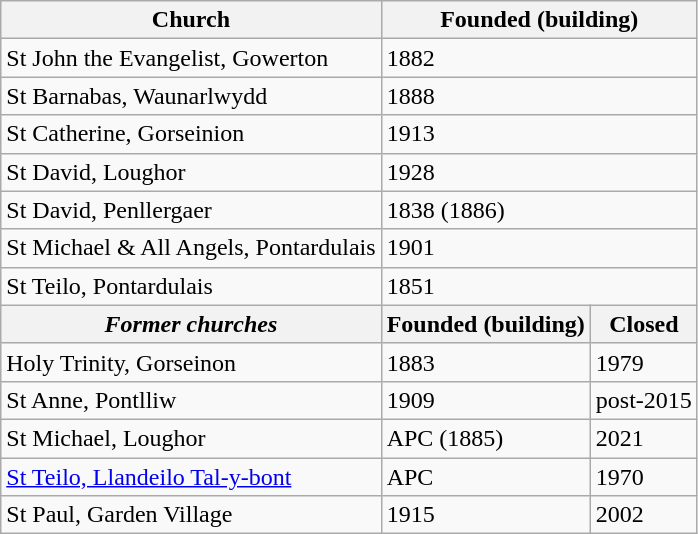<table class="wikitable">
<tr>
<th>Church</th>
<th colspan="2">Founded (building)</th>
</tr>
<tr>
<td>St John the Evangelist, Gowerton</td>
<td colspan="2">1882</td>
</tr>
<tr>
<td>St Barnabas, Waunarlwydd</td>
<td colspan="2">1888</td>
</tr>
<tr>
<td>St Catherine, Gorseinion</td>
<td colspan="2">1913</td>
</tr>
<tr>
<td>St David, Loughor</td>
<td colspan="2">1928</td>
</tr>
<tr>
<td>St David, Penllergaer</td>
<td colspan="2">1838 (1886)</td>
</tr>
<tr>
<td>St Michael & All Angels, Pontardulais</td>
<td colspan="2">1901</td>
</tr>
<tr>
<td>St Teilo, Pontardulais</td>
<td colspan="2">1851</td>
</tr>
<tr>
<th><em>Former churches</em></th>
<th>Founded (building)</th>
<th>Closed</th>
</tr>
<tr>
<td>Holy Trinity, Gorseinon</td>
<td>1883</td>
<td>1979</td>
</tr>
<tr>
<td>St Anne, Pontlliw</td>
<td>1909</td>
<td>post-2015</td>
</tr>
<tr>
<td>St Michael, Loughor</td>
<td>APC (1885)</td>
<td>2021</td>
</tr>
<tr>
<td><a href='#'>St Teilo, Llandeilo Tal-y-bont</a></td>
<td>APC</td>
<td>1970</td>
</tr>
<tr>
<td>St Paul, Garden Village</td>
<td>1915</td>
<td>2002</td>
</tr>
</table>
